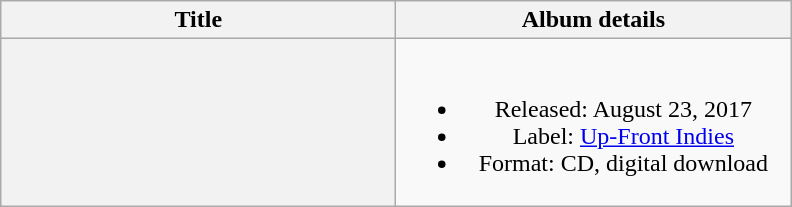<table class="wikitable plainrowheaders" style="text-align:center;" border="1">
<tr>
<th scope="col" style="width:16em;">Title</th>
<th scope="col" style="width:16em;">Album details</th>
</tr>
<tr>
<th scope="row"></th>
<td><br><ul><li>Released: August 23, 2017</li><li>Label: <a href='#'>Up-Front Indies</a></li><li>Format: CD, digital download</li></ul></td>
</tr>
</table>
